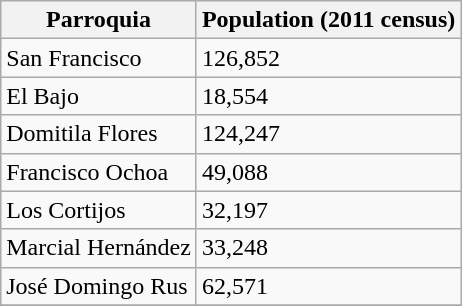<table class="wikitable sortable">
<tr>
<th>Parroquia</th>
<th>Population (2011 census)</th>
</tr>
<tr>
<td>San Francisco</td>
<td>126,852</td>
</tr>
<tr>
<td>El Bajo</td>
<td>18,554</td>
</tr>
<tr>
<td>Domitila Flores</td>
<td>124,247</td>
</tr>
<tr>
<td>Francisco Ochoa</td>
<td>49,088</td>
</tr>
<tr>
<td>Los Cortijos</td>
<td>32,197</td>
</tr>
<tr>
<td>Marcial Hernández</td>
<td>33,248</td>
</tr>
<tr>
<td>José Domingo Rus</td>
<td>62,571</td>
</tr>
<tr>
</tr>
</table>
